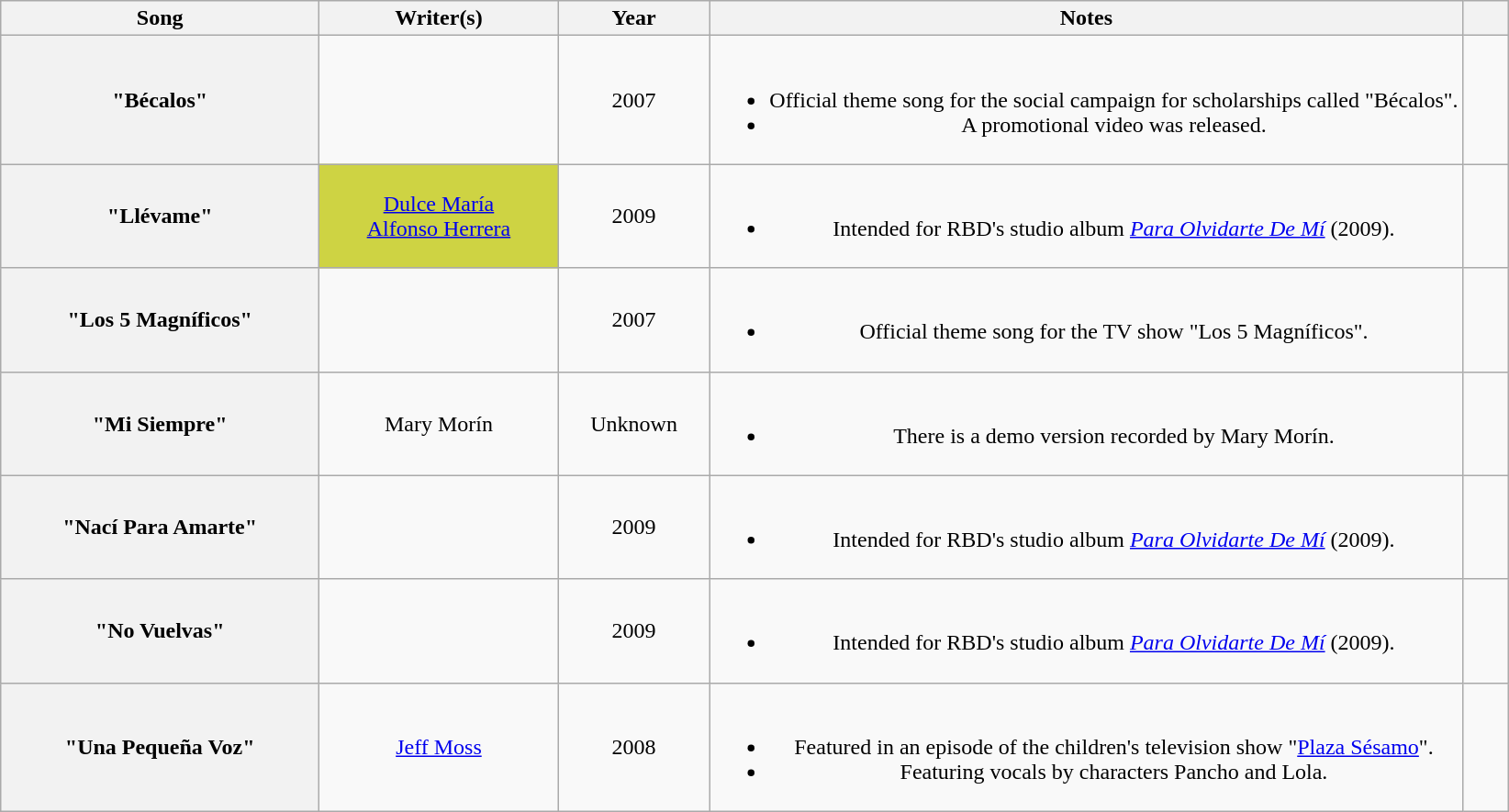<table class="wikitable plainrowheaders" style="text-align:center;">
<tr>
<th scope="col">Song</th>
<th scope="col">Writer(s)</th>
<th scope="col">Year</th>
<th scope="col" style="width:50%">Notes</th>
<th scope="col" style="width:3%"></th>
</tr>
<tr>
<th scope="row">"Bécalos"</th>
<td></td>
<td>2007</td>
<td><br><ul><li>Official theme song for the social campaign for scholarships called "Bécalos".</li><li>A promotional video was released.</li></ul></td>
<td></td>
</tr>
<tr>
<th scope="row">"Llévame"</th>
<td style="background-color:#ced343"><a href='#'>Dulce María</a><br><a href='#'>Alfonso Herrera</a></td>
<td>2009</td>
<td><br><ul><li>Intended for RBD's studio album <em><a href='#'>Para Olvidarte De Mí</a></em> (2009).</li></ul></td>
<td></td>
</tr>
<tr>
<th scope="row">"Los 5 Magníficos"</th>
<td></td>
<td>2007</td>
<td><br><ul><li>Official theme song for the TV show "Los 5 Magníficos".</li></ul></td>
<td></td>
</tr>
<tr>
<th scope="row">"Mi Siempre"</th>
<td>Mary Morín</td>
<td>Unknown</td>
<td><br><ul><li>There is a demo version recorded by Mary Morín.</li></ul></td>
<td></td>
</tr>
<tr>
<th scope="row">"Nací Para Amarte"</th>
<td></td>
<td>2009</td>
<td><br><ul><li>Intended for RBD's studio album <em><a href='#'>Para Olvidarte De Mí</a></em> (2009).</li></ul></td>
<td></td>
</tr>
<tr>
<th scope="row">"No Vuelvas"</th>
<td></td>
<td>2009</td>
<td><br><ul><li>Intended for RBD's studio album <em><a href='#'>Para Olvidarte De Mí</a></em> (2009).</li></ul></td>
<td></td>
</tr>
<tr>
<th scope="row">"Una Pequeña Voz"</th>
<td><a href='#'>Jeff Moss</a></td>
<td>2008</td>
<td><br><ul><li>Featured in an episode of the children's television show "<a href='#'>Plaza Sésamo</a>".</li><li>Featuring vocals by characters Pancho and Lola.</li></ul></td>
<td></td>
</tr>
</table>
